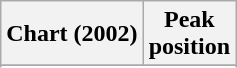<table class="wikitable sortable plainrowheaders" style="text-align:center">
<tr>
<th>Chart (2002)</th>
<th>Peak<br>position</th>
</tr>
<tr>
</tr>
<tr>
</tr>
</table>
